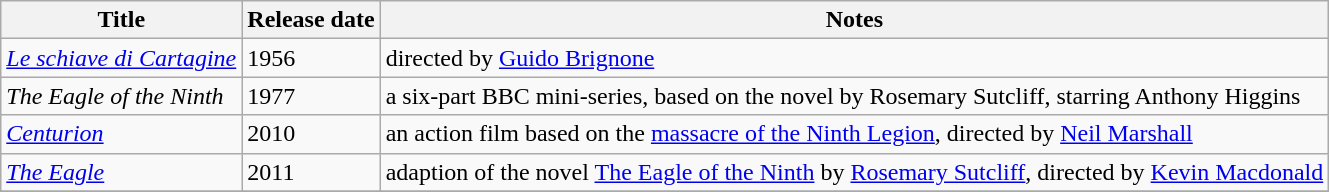<table class="wikitable sortable">
<tr>
<th scope="col">Title</th>
<th scope="col">Release date</th>
<th scope="col" class="unsortable">Notes</th>
</tr>
<tr>
<td><em><a href='#'>Le schiave di Cartagine</a></em></td>
<td>1956</td>
<td>directed by <a href='#'>Guido Brignone</a></td>
</tr>
<tr>
<td><em>The Eagle of the Ninth</em></td>
<td>1977</td>
<td>a six-part BBC mini-series, based on the novel by Rosemary Sutcliff, starring Anthony Higgins</td>
</tr>
<tr>
<td><em><a href='#'>Centurion</a></em></td>
<td>2010</td>
<td>an action film based on the <a href='#'>massacre of the Ninth Legion</a>, directed by <a href='#'>Neil Marshall</a></td>
</tr>
<tr>
<td><em><a href='#'>The Eagle</a></em></td>
<td>2011</td>
<td>adaption of the novel <a href='#'>The Eagle of the Ninth</a> by <a href='#'>Rosemary Sutcliff</a>, directed by <a href='#'>Kevin Macdonald</a></td>
</tr>
<tr>
</tr>
</table>
